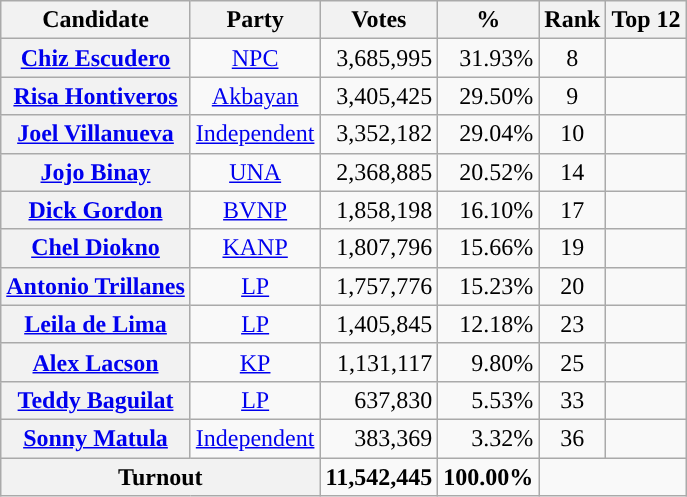<table class="wikitable sortable" style="text-align:center;font-size:100%;">
<tr>
<th>Candidate</th>
<th>Party</th>
<th>Votes</th>
<th>%</th>
<th>Rank</th>
<th class="unsortable">Top 12</th>
</tr>
<tr>
<th><a href='#'>Chiz Escudero</a></th>
<td><a href='#'>NPC</a></td>
<td style="text-align:right;">3,685,995</td>
<td style="text-align:right;">31.93%</td>
<td>8</td>
<td></td>
</tr>
<tr>
<th><a href='#'>Risa Hontiveros</a></th>
<td><a href='#'>Akbayan</a></td>
<td style="text-align:right;">3,405,425</td>
<td style="text-align:right;">29.50%</td>
<td>9</td>
<td></td>
</tr>
<tr>
<th><a href='#'>Joel Villanueva</a></th>
<td><a href='#'>Independent</a></td>
<td style="text-align:right;">3,352,182</td>
<td style="text-align:right;">29.04%</td>
<td>10</td>
<td></td>
</tr>
<tr>
<th><a href='#'>Jojo Binay</a></th>
<td><a href='#'>UNA</a></td>
<td style="text-align:right;">2,368,885</td>
<td style="text-align:right;">20.52%</td>
<td>14</td>
<td></td>
</tr>
<tr>
<th><a href='#'>Dick Gordon</a></th>
<td><a href='#'>BVNP</a></td>
<td style="text-align:right;">1,858,198</td>
<td style="text-align:right;">16.10%</td>
<td>17</td>
<td></td>
</tr>
<tr>
<th><a href='#'>Chel Diokno</a></th>
<td><a href='#'>KANP</a></td>
<td style="text-align:right;">1,807,796</td>
<td style="text-align:right;">15.66%</td>
<td>19</td>
<td></td>
</tr>
<tr>
<th><a href='#'>Antonio Trillanes</a></th>
<td><a href='#'>LP</a></td>
<td style="text-align:right;">1,757,776</td>
<td style="text-align:right;">15.23%</td>
<td>20</td>
<td></td>
</tr>
<tr>
<th><a href='#'>Leila de Lima</a></th>
<td><a href='#'>LP</a></td>
<td style="text-align:right;">1,405,845</td>
<td style="text-align:right;">12.18%</td>
<td>23</td>
<td></td>
</tr>
<tr>
<th><a href='#'>Alex Lacson</a></th>
<td><a href='#'>KP</a></td>
<td style="text-align:right;">1,131,117</td>
<td style="text-align:right;">9.80%</td>
<td>25</td>
<td></td>
</tr>
<tr>
<th><a href='#'>Teddy Baguilat</a></th>
<td><a href='#'>LP</a></td>
<td style="text-align:right;">637,830</td>
<td style="text-align:right;">5.53%</td>
<td>33</td>
<td></td>
</tr>
<tr>
<th><a href='#'>Sonny Matula</a></th>
<td><a href='#'>Independent</a></td>
<td style="text-align:right;">383,369</td>
<td style="text-align:right;">3.32%</td>
<td>36</td>
<td></td>
</tr>
<tr>
<th colspan="2">Turnout</th>
<td style="text-align:right;"><strong>11,542,445</strong></td>
<td style="text-align:right;"><strong>100.00%</strong></td>
<td colspan="2"></td>
</tr>
</table>
